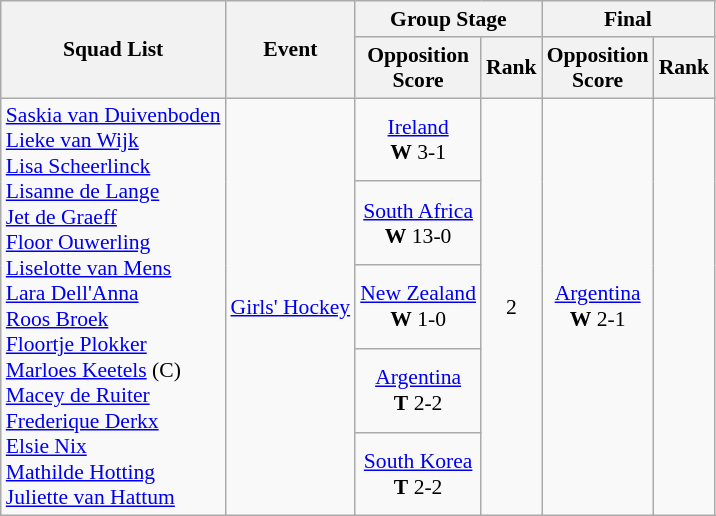<table class=wikitable style="font-size:90%">
<tr>
<th rowspan=2>Squad List</th>
<th rowspan=2>Event</th>
<th colspan=2>Group Stage</th>
<th colspan=2>Final</th>
</tr>
<tr>
<th>Opposition<br>Score</th>
<th>Rank</th>
<th>Opposition<br>Score</th>
<th>Rank</th>
</tr>
<tr>
<td rowspan=5><a href='#'>Saskia van Duivenboden</a><br><a href='#'>Lieke van Wijk</a><br><a href='#'>Lisa Scheerlinck</a><br><a href='#'>Lisanne de Lange</a><br><a href='#'>Jet de Graeff</a><br><a href='#'>Floor Ouwerling</a><br><a href='#'>Liselotte van Mens</a><br><a href='#'>Lara Dell'Anna</a><br><a href='#'>Roos Broek</a><br><a href='#'>Floortje Plokker</a><br><a href='#'>Marloes Keetels</a> (C)<br><a href='#'>Macey de Ruiter</a><br><a href='#'>Frederique Derkx</a><br><a href='#'>Elsie Nix</a><br><a href='#'>Mathilde Hotting</a><br><a href='#'>Juliette van Hattum</a></td>
<td rowspan=5><a href='#'>Girls' Hockey</a></td>
<td align=center> <a href='#'>Ireland</a><br> <strong>W</strong> 3-1</td>
<td rowspan=5 align=center>2</td>
<td rowspan=5 align=center> <a href='#'>Argentina</a><br> <strong>W</strong> 2-1</td>
<td rowspan=5 align=center></td>
</tr>
<tr>
<td align=center> <a href='#'>South Africa</a><br> <strong>W</strong> 13-0</td>
</tr>
<tr>
<td align=center> <a href='#'>New Zealand</a><br> <strong>W</strong> 1-0</td>
</tr>
<tr>
<td align=center> <a href='#'>Argentina</a><br> <strong>T</strong> 2-2</td>
</tr>
<tr>
<td align=center> <a href='#'>South Korea</a><br> <strong>T</strong> 2-2</td>
</tr>
</table>
